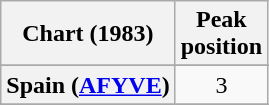<table class="wikitable sortable plainrowheaders" style="text-align:center">
<tr>
<th scope="col">Chart (1983)</th>
<th scope="col">Peak<br>position</th>
</tr>
<tr>
</tr>
<tr>
</tr>
<tr>
</tr>
<tr>
</tr>
<tr>
<th scope="row">Spain (<a href='#'>AFYVE</a>)</th>
<td>3</td>
</tr>
<tr>
</tr>
<tr>
</tr>
<tr>
</tr>
</table>
